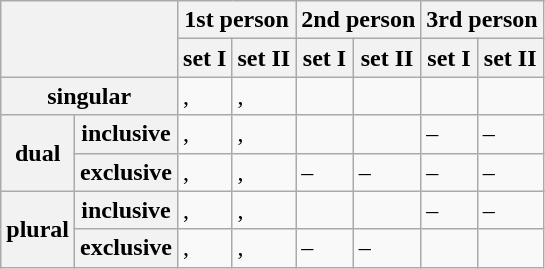<table class="wikitable">
<tr>
<th rowspan="2" colspan="2"></th>
<th colspan="2">1st person</th>
<th colspan="2">2nd person</th>
<th colspan="2">3rd person</th>
</tr>
<tr>
<th>set I</th>
<th>set II</th>
<th>set I</th>
<th>set II</th>
<th>set I</th>
<th>set II</th>
</tr>
<tr>
<th colspan="2">singular</th>
<td>, </td>
<td>, </td>
<td></td>
<td></td>
<td></td>
<td></td>
</tr>
<tr>
<th rowspan="2">dual</th>
<th>inclusive</th>
<td>, </td>
<td>, </td>
<td></td>
<td></td>
<td>–</td>
<td>–</td>
</tr>
<tr>
<th>exclusive</th>
<td>, </td>
<td>, </td>
<td>–</td>
<td>–</td>
<td>–</td>
<td>–</td>
</tr>
<tr>
<th rowspan="2">plural</th>
<th>inclusive</th>
<td>, </td>
<td>, </td>
<td></td>
<td></td>
<td>–</td>
<td>–</td>
</tr>
<tr>
<th>exclusive</th>
<td>, </td>
<td>, </td>
<td>–</td>
<td>–</td>
<td></td>
<td></td>
</tr>
</table>
